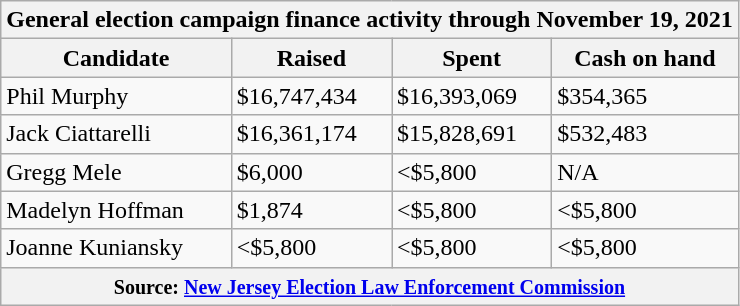<table class="wikitable sortable">
<tr>
<th colspan="4">General election campaign finance activity through November 19, 2021</th>
</tr>
<tr>
<th>Candidate</th>
<th>Raised</th>
<th>Spent</th>
<th>Cash on hand</th>
</tr>
<tr>
<td>Phil Murphy</td>
<td>$16,747,434</td>
<td>$16,393,069</td>
<td>$354,365</td>
</tr>
<tr>
<td>Jack Ciattarelli</td>
<td>$16,361,174</td>
<td>$15,828,691</td>
<td>$532,483</td>
</tr>
<tr>
<td>Gregg Mele</td>
<td>$6,000</td>
<td><$5,800</td>
<td>N/A</td>
</tr>
<tr>
<td>Madelyn Hoffman</td>
<td>$1,874</td>
<td><$5,800</td>
<td><$5,800</td>
</tr>
<tr>
<td>Joanne Kuniansky</td>
<td><$5,800</td>
<td><$5,800</td>
<td><$5,800</td>
</tr>
<tr>
<th colspan="4"><small>Source: <a href='#'>New Jersey Election Law Enforcement Commission</a></small></th>
</tr>
</table>
